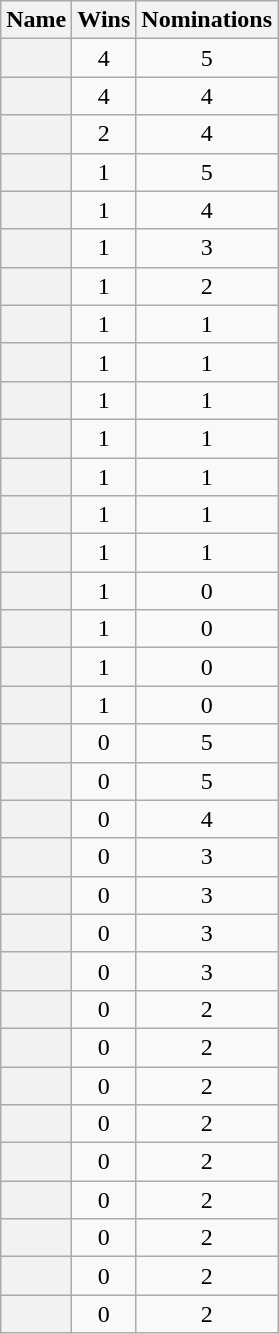<table class="sortable wikitable plainrowheaders" style="text-align:center">
<tr>
<th scope=col>Name</th>
<th scope=col data-sort-type="number">Wins</th>
<th scope=col data-sort-type="number">Nominations</th>
</tr>
<tr>
<th scope=row></th>
<td>4</td>
<td>5</td>
</tr>
<tr>
<th scope=row></th>
<td>4</td>
<td>4</td>
</tr>
<tr>
<th scope=row></th>
<td>2</td>
<td>4</td>
</tr>
<tr>
<th scope=row></th>
<td>1</td>
<td>5</td>
</tr>
<tr>
<th scope=row></th>
<td>1</td>
<td>4</td>
</tr>
<tr>
<th scope=row></th>
<td>1</td>
<td>3</td>
</tr>
<tr>
<th scope=row></th>
<td>1</td>
<td>2</td>
</tr>
<tr>
<th scope=row></th>
<td>1</td>
<td>1</td>
</tr>
<tr>
<th scope=row></th>
<td>1</td>
<td>1</td>
</tr>
<tr>
<th scope=row></th>
<td>1</td>
<td>1</td>
</tr>
<tr>
<th scope=row></th>
<td>1</td>
<td>1</td>
</tr>
<tr>
<th scope=row></th>
<td>1</td>
<td>1</td>
</tr>
<tr>
<th scope=row></th>
<td>1</td>
<td>1</td>
</tr>
<tr>
<th scope=row></th>
<td>1</td>
<td>1</td>
</tr>
<tr>
<th scope=row></th>
<td>1</td>
<td>0</td>
</tr>
<tr>
<th scope=row></th>
<td>1</td>
<td>0</td>
</tr>
<tr>
<th scope=row></th>
<td>1</td>
<td>0</td>
</tr>
<tr>
<th scope=row></th>
<td>1</td>
<td>0</td>
</tr>
<tr>
<th scope=row></th>
<td>0</td>
<td>5</td>
</tr>
<tr>
<th scope=row></th>
<td>0</td>
<td>5</td>
</tr>
<tr>
<th scope=row></th>
<td>0</td>
<td>4</td>
</tr>
<tr>
<th scope=row></th>
<td>0</td>
<td>3</td>
</tr>
<tr>
<th scope=row></th>
<td>0</td>
<td>3</td>
</tr>
<tr>
<th scope=row></th>
<td>0</td>
<td>3</td>
</tr>
<tr>
<th scope=row></th>
<td>0</td>
<td>3</td>
</tr>
<tr>
<th scope=row></th>
<td>0</td>
<td>2</td>
</tr>
<tr>
<th scope=row></th>
<td>0</td>
<td>2</td>
</tr>
<tr>
<th scope=row></th>
<td>0</td>
<td>2</td>
</tr>
<tr>
<th scope=row></th>
<td>0</td>
<td>2</td>
</tr>
<tr>
<th scope=row></th>
<td>0</td>
<td>2</td>
</tr>
<tr>
<th scope=row></th>
<td>0</td>
<td>2</td>
</tr>
<tr>
<th scope=row></th>
<td>0</td>
<td>2</td>
</tr>
<tr>
<th scope=row></th>
<td>0</td>
<td>2</td>
</tr>
<tr>
<th scope=row></th>
<td>0</td>
<td>2</td>
</tr>
</table>
